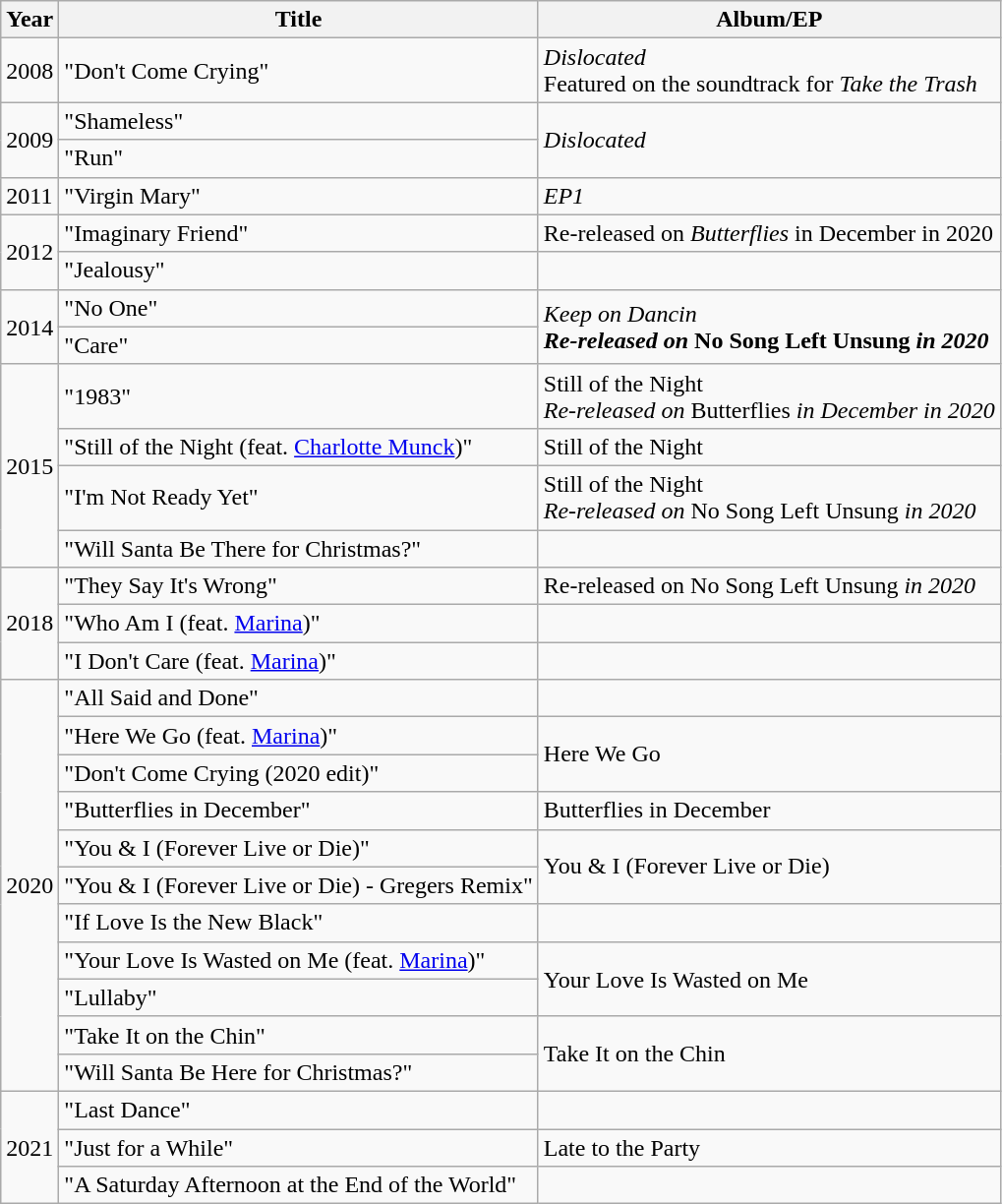<table class="wikitable">
<tr>
<th>Year</th>
<th>Title</th>
<th>Album/EP</th>
</tr>
<tr>
<td>2008</td>
<td>"Don't Come Crying"</td>
<td><em>Dislocated</em><br>Featured on the soundtrack for <em>Take the Trash</em></td>
</tr>
<tr>
<td rowspan="2">2009</td>
<td>"Shameless"</td>
<td rowspan="2"><em>Dislocated</em></td>
</tr>
<tr>
<td>"Run"</td>
</tr>
<tr>
<td>2011</td>
<td>"Virgin Mary"</td>
<td><em>EP1</em></td>
</tr>
<tr>
<td rowspan="2">2012</td>
<td>"Imaginary Friend"</td>
<td>Re-released on <em>Butterflies</em> in December in 2020</td>
</tr>
<tr>
<td>"Jealousy"</td>
<td></td>
</tr>
<tr>
<td rowspan="2">2014</td>
<td>"No One"</td>
<td rowspan="2"><em>Keep on Dancin<strong><br>Re-released on </em>No Song Left Unsung<em> in 2020</td>
</tr>
<tr>
<td>"Care"</td>
</tr>
<tr>
<td rowspan="4">2015</td>
<td>"1983"</td>
<td></em>Still of the Night<em><br>Re-released on </em>Butterflies<em> in December in 2020</td>
</tr>
<tr>
<td>"Still of the Night (feat. <a href='#'>Charlotte Munck</a>)"</td>
<td></em>Still of the Night<em></td>
</tr>
<tr>
<td>"I'm Not Ready Yet"</td>
<td></em>Still of the Night<em><br>Re-released on </em>No Song Left Unsung<em> in 2020</td>
</tr>
<tr>
<td>"Will Santa Be There for Christmas?"</td>
<td></td>
</tr>
<tr>
<td rowspan="3">2018</td>
<td>"They Say It's Wrong"</td>
<td>Re-released on </em>No Song Left Unsung<em> in 2020</td>
</tr>
<tr>
<td>"Who Am I (feat. <a href='#'>Marina</a>)"</td>
<td></td>
</tr>
<tr>
<td>"I Don't Care (feat. <a href='#'>Marina</a>)"</td>
<td></td>
</tr>
<tr>
<td rowspan="11">2020</td>
<td>"All Said and Done"</td>
<td></td>
</tr>
<tr>
<td>"Here We Go (feat. <a href='#'>Marina</a>)"</td>
<td rowspan="2"></em>Here We Go<em></td>
</tr>
<tr>
<td>"Don't Come Crying (2020 edit)"</td>
</tr>
<tr>
<td>"Butterflies in December"</td>
<td></em>Butterflies in December<em></td>
</tr>
<tr>
<td>"You & I (Forever Live or Die)"</td>
<td rowspan="2"></em>You & I (Forever Live or Die)<em></td>
</tr>
<tr>
<td>"You & I (Forever Live or Die) - Gregers Remix"</td>
</tr>
<tr>
<td>"If Love Is the New Black"</td>
<td></td>
</tr>
<tr>
<td>"Your Love Is Wasted on Me (feat. <a href='#'>Marina</a>)"</td>
<td rowspan="2"></em>Your Love Is Wasted on Me<em></td>
</tr>
<tr>
<td>"Lullaby"</td>
</tr>
<tr>
<td>"Take It on the Chin"</td>
<td rowspan="2"></em>Take It on the Chin<em></td>
</tr>
<tr>
<td>"Will Santa Be Here for Christmas?"</td>
</tr>
<tr>
<td rowspan="3">2021</td>
<td>"Last Dance"</td>
<td></td>
</tr>
<tr>
<td>"Just for a While"</td>
<td></em>Late to the Party<em></td>
</tr>
<tr>
<td>"A Saturday Afternoon at the End of the World"</td>
<td></td>
</tr>
</table>
